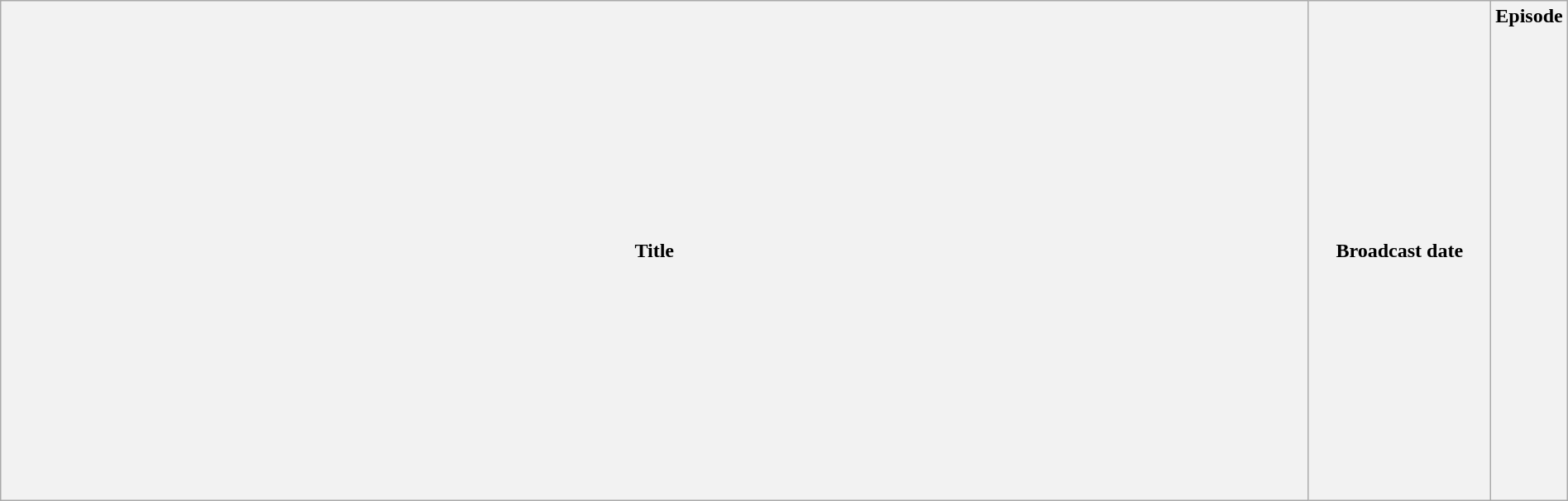<table class="wikitable plainrowheaders" style="width:100%; margin:auto;">
<tr>
<th>Title</th>
<th width="140">Broadcast date</th>
<th width="40">Episode<br><br><br><br><br><br><br><br><br><br><br><br><br><br><br><br><br><br><br><br><br><br></th>
</tr>
</table>
